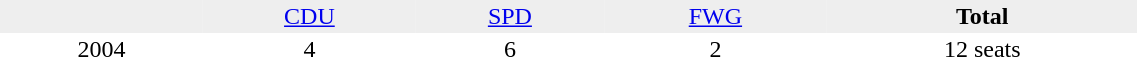<table border="0" cellpadding="2" cellspacing="0" width="60%">
<tr bgcolor="#eeeeee" align="center">
<td></td>
<td><a href='#'>CDU</a></td>
<td><a href='#'>SPD</a></td>
<td><a href='#'>FWG</a></td>
<td><strong>Total</strong></td>
</tr>
<tr align="center">
<td>2004</td>
<td>4</td>
<td>6</td>
<td>2</td>
<td>12 seats</td>
</tr>
</table>
